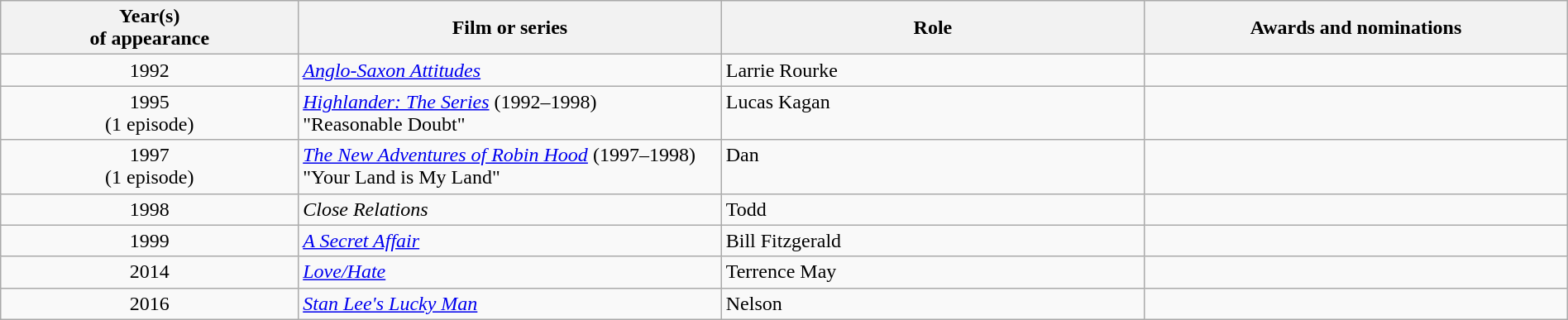<table class=wikitable width=100%>
<tr>
<th width=19%>Year(s)<br>of appearance</th>
<th width=27%>Film or series</th>
<th width=27%>Role</th>
<th>Awards and nominations</th>
</tr>
<tr valign=top>
<td align=center>1992</td>
<td><em><a href='#'>Anglo-Saxon Attitudes</a></em></td>
<td>Larrie Rourke</td>
<td></td>
</tr>
<tr valign=top>
<td align=center>1995<br>(1 episode)</td>
<td><em><a href='#'>Highlander: The Series</a></em> (1992–1998)<br>"Reasonable Doubt"</td>
<td>Lucas Kagan</td>
<td></td>
</tr>
<tr valign=top>
<td align=center>1997<br>(1 episode)</td>
<td><em><a href='#'>The New Adventures of Robin Hood</a></em> (1997–1998)<br>"Your Land is My Land"</td>
<td>Dan</td>
<td></td>
</tr>
<tr valign=top>
<td align=center>1998</td>
<td><em>Close Relations</em></td>
<td>Todd</td>
<td></td>
</tr>
<tr valign=top>
<td align=center>1999</td>
<td><em><a href='#'>A Secret Affair</a></em></td>
<td>Bill Fitzgerald</td>
<td></td>
</tr>
<tr valign=top>
<td align=center>2014</td>
<td><em><a href='#'>Love/Hate</a></em></td>
<td>Terrence May</td>
<td></td>
</tr>
<tr valign=top>
<td align=center>2016</td>
<td><em><a href='#'>Stan Lee's Lucky Man</a></em></td>
<td>Nelson</td>
</tr>
</table>
